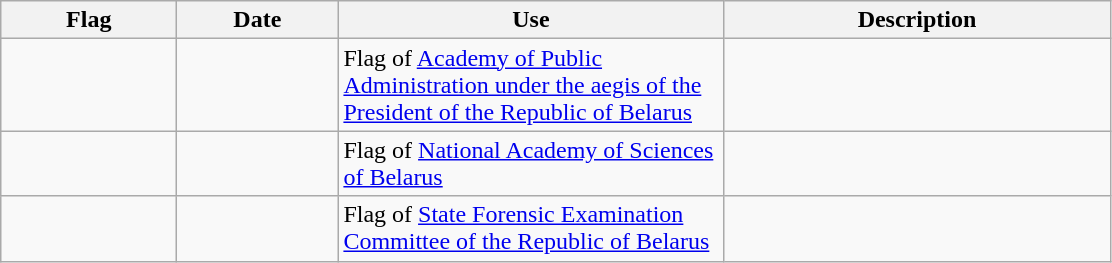<table class="wikitable">
<tr>
<th style="width:110px;">Flag</th>
<th style="width:100px;">Date</th>
<th style="width:250px;">Use</th>
<th style="width:250px;">Description</th>
</tr>
<tr>
<td></td>
<td></td>
<td>Flag of <a href='#'>Academy of Public Administration under the aegis of the President of the Republic of Belarus</a></td>
<td></td>
</tr>
<tr>
<td></td>
<td></td>
<td>Flag of <a href='#'>National Academy of Sciences of Belarus</a></td>
<td></td>
</tr>
<tr>
<td></td>
<td></td>
<td>Flag of <a href='#'>State Forensic Examination Committee of the Republic of Belarus</a></td>
<td></td>
</tr>
</table>
